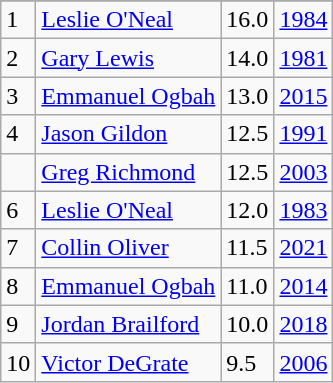<table class="wikitable">
<tr>
</tr>
<tr>
<td>1</td>
<td><a href='#'>Leslie O'Neal</a></td>
<td>16.0</td>
<td><a href='#'>1984</a></td>
</tr>
<tr>
<td>2</td>
<td><a href='#'>Gary Lewis</a></td>
<td>14.0</td>
<td><a href='#'>1981</a></td>
</tr>
<tr>
<td>3</td>
<td><a href='#'>Emmanuel Ogbah</a></td>
<td>13.0</td>
<td><a href='#'>2015</a></td>
</tr>
<tr>
<td>4</td>
<td><a href='#'>Jason Gildon</a></td>
<td>12.5</td>
<td><a href='#'>1991</a></td>
</tr>
<tr>
<td></td>
<td><a href='#'>Greg Richmond</a></td>
<td>12.5</td>
<td><a href='#'>2003</a></td>
</tr>
<tr>
<td>6</td>
<td><a href='#'>Leslie O'Neal</a></td>
<td>12.0</td>
<td><a href='#'>1983</a></td>
</tr>
<tr>
<td>7</td>
<td><a href='#'>Collin Oliver</a></td>
<td>11.5</td>
<td><a href='#'>2021</a></td>
</tr>
<tr>
<td>8</td>
<td><a href='#'>Emmanuel Ogbah</a></td>
<td>11.0</td>
<td><a href='#'>2014</a></td>
</tr>
<tr>
<td>9</td>
<td><a href='#'>Jordan Brailford</a></td>
<td>10.0</td>
<td><a href='#'>2018</a></td>
</tr>
<tr>
<td>10</td>
<td><a href='#'>Victor DeGrate</a></td>
<td>9.5</td>
<td><a href='#'>2006</a></td>
</tr>
</table>
